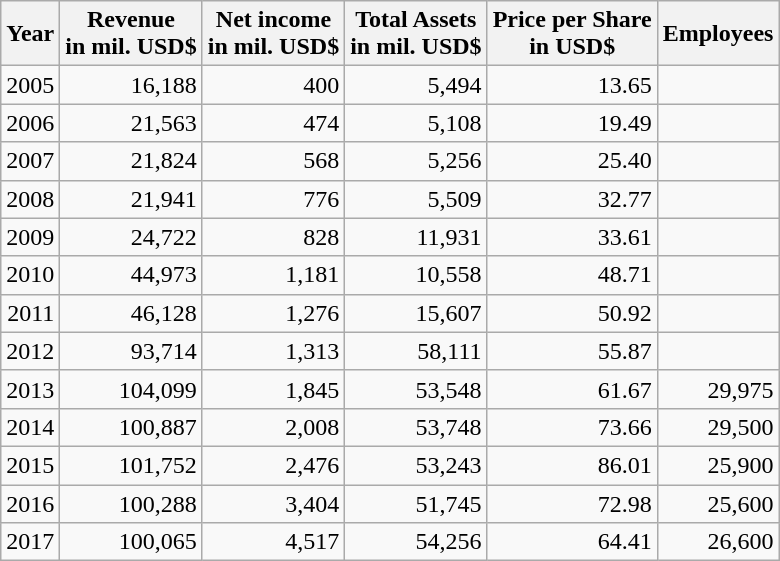<table class="wikitable float-left" style="text-align: right;">
<tr>
<th>Year</th>
<th>Revenue<br>in mil. USD$</th>
<th>Net income<br>in mil. USD$</th>
<th>Total Assets<br>in mil. USD$</th>
<th>Price per Share<br>in USD$</th>
<th>Employees</th>
</tr>
<tr>
<td>2005</td>
<td>16,188</td>
<td>400</td>
<td>5,494</td>
<td>13.65</td>
<td></td>
</tr>
<tr>
<td>2006</td>
<td>21,563</td>
<td>474</td>
<td>5,108</td>
<td>19.49</td>
<td></td>
</tr>
<tr>
<td>2007</td>
<td>21,824</td>
<td>568</td>
<td>5,256</td>
<td>25.40</td>
<td></td>
</tr>
<tr>
<td>2008</td>
<td>21,941</td>
<td>776</td>
<td>5,509</td>
<td>32.77</td>
<td></td>
</tr>
<tr>
<td>2009</td>
<td>24,722</td>
<td>828</td>
<td>11,931</td>
<td>33.61</td>
<td></td>
</tr>
<tr>
<td>2010</td>
<td>44,973</td>
<td>1,181</td>
<td>10,558</td>
<td>48.71</td>
<td></td>
</tr>
<tr>
<td>2011</td>
<td>46,128</td>
<td>1,276</td>
<td>15,607</td>
<td>50.92</td>
<td></td>
</tr>
<tr>
<td>2012</td>
<td>93,714</td>
<td>1,313</td>
<td>58,111</td>
<td>55.87</td>
<td></td>
</tr>
<tr>
<td>2013</td>
<td>104,099</td>
<td>1,845</td>
<td>53,548</td>
<td>61.67</td>
<td>29,975</td>
</tr>
<tr>
<td>2014</td>
<td>100,887</td>
<td>2,008</td>
<td>53,748</td>
<td>73.66</td>
<td>29,500</td>
</tr>
<tr>
<td>2015</td>
<td>101,752</td>
<td>2,476</td>
<td>53,243</td>
<td>86.01</td>
<td>25,900</td>
</tr>
<tr>
<td>2016</td>
<td>100,288</td>
<td>3,404</td>
<td>51,745</td>
<td>72.98</td>
<td>25,600</td>
</tr>
<tr>
<td>2017</td>
<td>100,065</td>
<td>4,517</td>
<td>54,256</td>
<td>64.41</td>
<td>26,600</td>
</tr>
</table>
